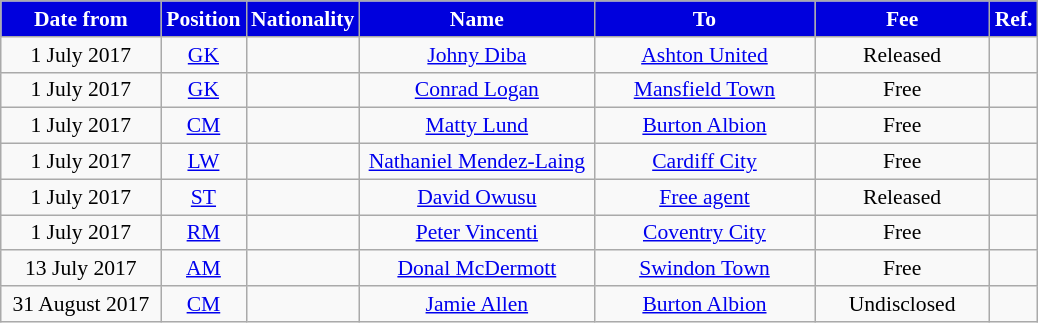<table class="wikitable"  style="text-align:center; font-size:90%; ">
<tr>
<th style="background:#0000DD; color:#FFFFFF; width:100px;">Date from</th>
<th style="background:#0000DD; color:#FFFFFF; width:50px;">Position</th>
<th style="background:#0000DD; color:#FFFFFF; width:50px;">Nationality</th>
<th style="background:#0000DD; color:#FFFFFF; width:150px;">Name</th>
<th style="background:#0000DD; color:#FFFFFF; width:140px;">To</th>
<th style="background:#0000DD; color:#FFFFFF; width:110px;">Fee</th>
<th style="background:#0000DD; color:#FFFFFF; width:25px;">Ref.</th>
</tr>
<tr>
<td>1 July 2017</td>
<td><a href='#'>GK</a></td>
<td></td>
<td><a href='#'>Johny Diba</a></td>
<td><a href='#'>Ashton United</a></td>
<td>Released</td>
<td></td>
</tr>
<tr>
<td>1 July 2017</td>
<td><a href='#'>GK</a></td>
<td></td>
<td><a href='#'>Conrad Logan</a></td>
<td><a href='#'>Mansfield Town</a></td>
<td>Free</td>
<td></td>
</tr>
<tr>
<td>1 July 2017</td>
<td><a href='#'>CM</a></td>
<td></td>
<td><a href='#'>Matty Lund</a></td>
<td><a href='#'>Burton Albion</a></td>
<td>Free</td>
<td></td>
</tr>
<tr>
<td>1 July 2017</td>
<td><a href='#'>LW</a></td>
<td></td>
<td><a href='#'>Nathaniel Mendez-Laing</a></td>
<td><a href='#'>Cardiff City</a></td>
<td>Free</td>
<td></td>
</tr>
<tr>
<td>1 July 2017</td>
<td><a href='#'>ST</a></td>
<td></td>
<td><a href='#'>David Owusu</a></td>
<td><a href='#'>Free agent</a></td>
<td>Released</td>
<td></td>
</tr>
<tr>
<td>1 July 2017</td>
<td><a href='#'>RM</a></td>
<td></td>
<td><a href='#'>Peter Vincenti</a></td>
<td><a href='#'>Coventry City</a></td>
<td>Free</td>
<td></td>
</tr>
<tr>
<td>13 July 2017</td>
<td><a href='#'>AM</a></td>
<td></td>
<td><a href='#'>Donal McDermott</a></td>
<td><a href='#'>Swindon Town</a></td>
<td>Free</td>
<td></td>
</tr>
<tr>
<td>31 August 2017</td>
<td><a href='#'>CM</a></td>
<td></td>
<td><a href='#'>Jamie Allen</a></td>
<td><a href='#'>Burton Albion</a></td>
<td>Undisclosed</td>
<td></td>
</tr>
</table>
